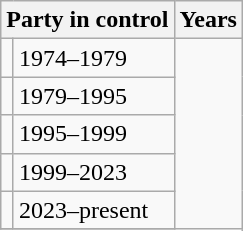<table class="wikitable">
<tr>
<th colspan=2>Party in control</th>
<th>Years</th>
</tr>
<tr>
<td></td>
<td>1974–1979</td>
</tr>
<tr>
<td></td>
<td>1979–1995</td>
</tr>
<tr>
<td></td>
<td>1995–1999</td>
</tr>
<tr>
<td></td>
<td>1999–2023</td>
</tr>
<tr>
<td></td>
<td>2023–present</td>
</tr>
<tr>
</tr>
</table>
